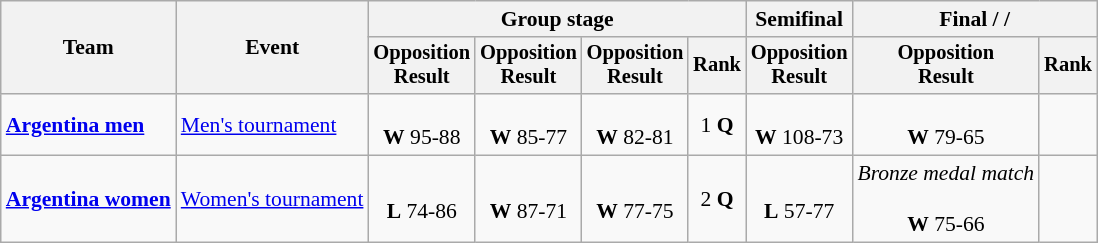<table class=wikitable style=font-size:90%;text-align:center>
<tr>
<th rowspan=2>Team</th>
<th rowspan=2>Event</th>
<th colspan=4>Group stage</th>
<th>Semifinal</th>
<th colspan=2>Final /  / </th>
</tr>
<tr style=font-size:95%>
<th>Opposition<br>Result</th>
<th>Opposition<br>Result</th>
<th>Opposition<br>Result</th>
<th>Rank</th>
<th>Opposition<br>Result</th>
<th>Opposition<br>Result</th>
<th>Rank</th>
</tr>
<tr>
<td align=left><strong><a href='#'>Argentina men</a></strong></td>
<td align=left><a href='#'>Men's tournament</a></td>
<td><br><strong>W</strong> 95-88</td>
<td><br><strong>W</strong> 85-77</td>
<td><br><strong>W</strong> 82-81</td>
<td>1 <strong>Q</strong></td>
<td><br><strong>W</strong> 108-73</td>
<td><br><strong>W</strong> 79-65</td>
<td></td>
</tr>
<tr>
<td align=left><strong><a href='#'>Argentina women</a></strong></td>
<td align=left><a href='#'>Women's tournament</a></td>
<td><br><strong>L</strong> 74-86</td>
<td><br><strong>W</strong> 87-71</td>
<td><br><strong>W</strong> 77-75</td>
<td>2 <strong>Q</strong></td>
<td><br><strong>L</strong> 57-77</td>
<td><em>Bronze medal match</em><br><br><strong>W</strong> 75-66</td>
<td></td>
</tr>
</table>
